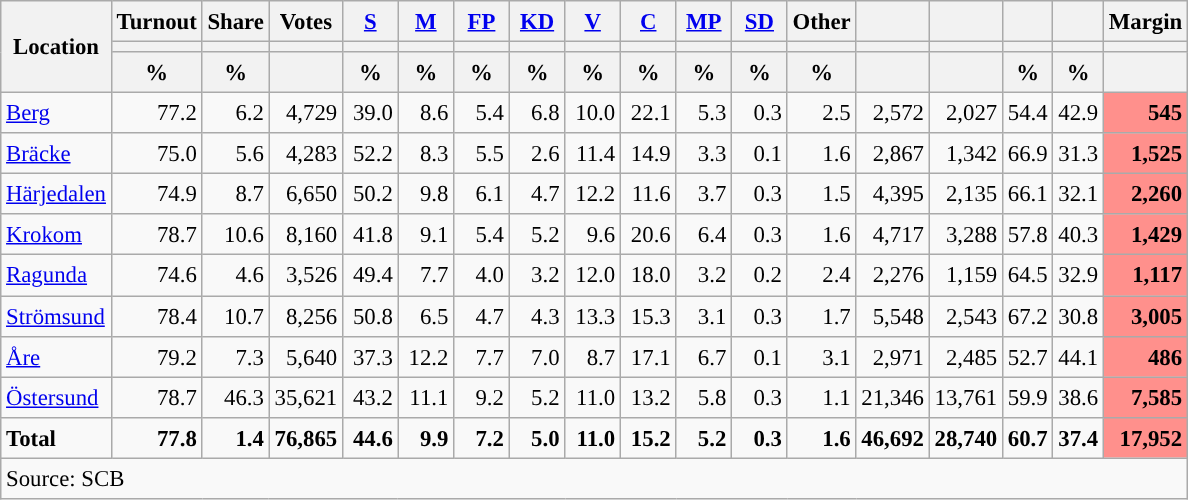<table class="wikitable sortable" style="text-align:right; font-size:95%; line-height:20px;">
<tr>
<th rowspan="3">Location</th>
<th>Turnout</th>
<th>Share</th>
<th>Votes</th>
<th width="30px" class="unsortable"><a href='#'>S</a></th>
<th width="30px" class="unsortable"><a href='#'>M</a></th>
<th width="30px" class="unsortable"><a href='#'>FP</a></th>
<th width="30px" class="unsortable"><a href='#'>KD</a></th>
<th width="30px" class="unsortable"><a href='#'>V</a></th>
<th width="30px" class="unsortable"><a href='#'>C</a></th>
<th width="30px" class="unsortable"><a href='#'>MP</a></th>
<th width="30px" class="unsortable"><a href='#'>SD</a></th>
<th width="30px" class="unsortable">Other</th>
<th></th>
<th></th>
<th></th>
<th></th>
<th>Margin</th>
</tr>
<tr>
<th></th>
<th></th>
<th></th>
<th style="background:"></th>
<th style="background:"></th>
<th style="background:"></th>
<th style="background:"></th>
<th style="background:"></th>
<th style="background:"></th>
<th style="background:"></th>
<th style="background:"></th>
<th style="background:"></th>
<th style="background:"></th>
<th style="background:"></th>
<th style="background:"></th>
<th style="background:"></th>
<th></th>
</tr>
<tr>
<th data-sort-type="number">%</th>
<th data-sort-type="number">%</th>
<th></th>
<th data-sort-type="number">%</th>
<th data-sort-type="number">%</th>
<th data-sort-type="number">%</th>
<th data-sort-type="number">%</th>
<th data-sort-type="number">%</th>
<th data-sort-type="number">%</th>
<th data-sort-type="number">%</th>
<th data-sort-type="number">%</th>
<th data-sort-type="number">%</th>
<th data-sort-type="number"></th>
<th data-sort-type="number"></th>
<th data-sort-type="number">%</th>
<th data-sort-type="number">%</th>
<th data-sort-type="number"></th>
</tr>
<tr>
<td align=left><a href='#'>Berg</a></td>
<td>77.2</td>
<td>6.2</td>
<td>4,729</td>
<td>39.0</td>
<td>8.6</td>
<td>5.4</td>
<td>6.8</td>
<td>10.0</td>
<td>22.1</td>
<td>5.3</td>
<td>0.3</td>
<td>2.5</td>
<td>2,572</td>
<td>2,027</td>
<td>54.4</td>
<td>42.9</td>
<td bgcolor=#ff908c><strong>545</strong></td>
</tr>
<tr>
<td align=left><a href='#'>Bräcke</a></td>
<td>75.0</td>
<td>5.6</td>
<td>4,283</td>
<td>52.2</td>
<td>8.3</td>
<td>5.5</td>
<td>2.6</td>
<td>11.4</td>
<td>14.9</td>
<td>3.3</td>
<td>0.1</td>
<td>1.6</td>
<td>2,867</td>
<td>1,342</td>
<td>66.9</td>
<td>31.3</td>
<td bgcolor=#ff908c><strong>1,525</strong></td>
</tr>
<tr>
<td align=left><a href='#'>Härjedalen</a></td>
<td>74.9</td>
<td>8.7</td>
<td>6,650</td>
<td>50.2</td>
<td>9.8</td>
<td>6.1</td>
<td>4.7</td>
<td>12.2</td>
<td>11.6</td>
<td>3.7</td>
<td>0.3</td>
<td>1.5</td>
<td>4,395</td>
<td>2,135</td>
<td>66.1</td>
<td>32.1</td>
<td bgcolor=#ff908c><strong>2,260</strong></td>
</tr>
<tr>
<td align=left><a href='#'>Krokom</a></td>
<td>78.7</td>
<td>10.6</td>
<td>8,160</td>
<td>41.8</td>
<td>9.1</td>
<td>5.4</td>
<td>5.2</td>
<td>9.6</td>
<td>20.6</td>
<td>6.4</td>
<td>0.3</td>
<td>1.6</td>
<td>4,717</td>
<td>3,288</td>
<td>57.8</td>
<td>40.3</td>
<td bgcolor=#ff908c><strong>1,429</strong></td>
</tr>
<tr>
<td align=left><a href='#'>Ragunda</a></td>
<td>74.6</td>
<td>4.6</td>
<td>3,526</td>
<td>49.4</td>
<td>7.7</td>
<td>4.0</td>
<td>3.2</td>
<td>12.0</td>
<td>18.0</td>
<td>3.2</td>
<td>0.2</td>
<td>2.4</td>
<td>2,276</td>
<td>1,159</td>
<td>64.5</td>
<td>32.9</td>
<td bgcolor=#ff908c><strong>1,117</strong></td>
</tr>
<tr>
<td align=left><a href='#'>Strömsund</a></td>
<td>78.4</td>
<td>10.7</td>
<td>8,256</td>
<td>50.8</td>
<td>6.5</td>
<td>4.7</td>
<td>4.3</td>
<td>13.3</td>
<td>15.3</td>
<td>3.1</td>
<td>0.3</td>
<td>1.7</td>
<td>5,548</td>
<td>2,543</td>
<td>67.2</td>
<td>30.8</td>
<td bgcolor=#ff908c><strong>3,005</strong></td>
</tr>
<tr>
<td align=left><a href='#'>Åre</a></td>
<td>79.2</td>
<td>7.3</td>
<td>5,640</td>
<td>37.3</td>
<td>12.2</td>
<td>7.7</td>
<td>7.0</td>
<td>8.7</td>
<td>17.1</td>
<td>6.7</td>
<td>0.1</td>
<td>3.1</td>
<td>2,971</td>
<td>2,485</td>
<td>52.7</td>
<td>44.1</td>
<td bgcolor=#ff908c><strong>486</strong></td>
</tr>
<tr>
<td align=left><a href='#'>Östersund</a></td>
<td>78.7</td>
<td>46.3</td>
<td>35,621</td>
<td>43.2</td>
<td>11.1</td>
<td>9.2</td>
<td>5.2</td>
<td>11.0</td>
<td>13.2</td>
<td>5.8</td>
<td>0.3</td>
<td>1.1</td>
<td>21,346</td>
<td>13,761</td>
<td>59.9</td>
<td>38.6</td>
<td bgcolor=#ff908c><strong>7,585</strong></td>
</tr>
<tr>
<td align=left><strong>Total</strong></td>
<td><strong>77.8</strong></td>
<td><strong>1.4</strong></td>
<td><strong>76,865</strong></td>
<td><strong>44.6</strong></td>
<td><strong>9.9</strong></td>
<td><strong>7.2</strong></td>
<td><strong>5.0</strong></td>
<td><strong>11.0</strong></td>
<td><strong>15.2</strong></td>
<td><strong>5.2</strong></td>
<td><strong>0.3</strong></td>
<td><strong>1.6</strong></td>
<td><strong>46,692</strong></td>
<td><strong>28,740</strong></td>
<td><strong>60.7</strong></td>
<td><strong>37.4</strong></td>
<td bgcolor=#ff908c><strong>17,952</strong></td>
</tr>
<tr>
<td align=left colspan=18>Source: SCB </td>
</tr>
</table>
